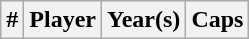<table class="wikitable sortable">
<tr>
<th width=>#</th>
<th width=>Player</th>
<th width=>Year(s)</th>
<th width=>Caps<br></th>
</tr>
</table>
